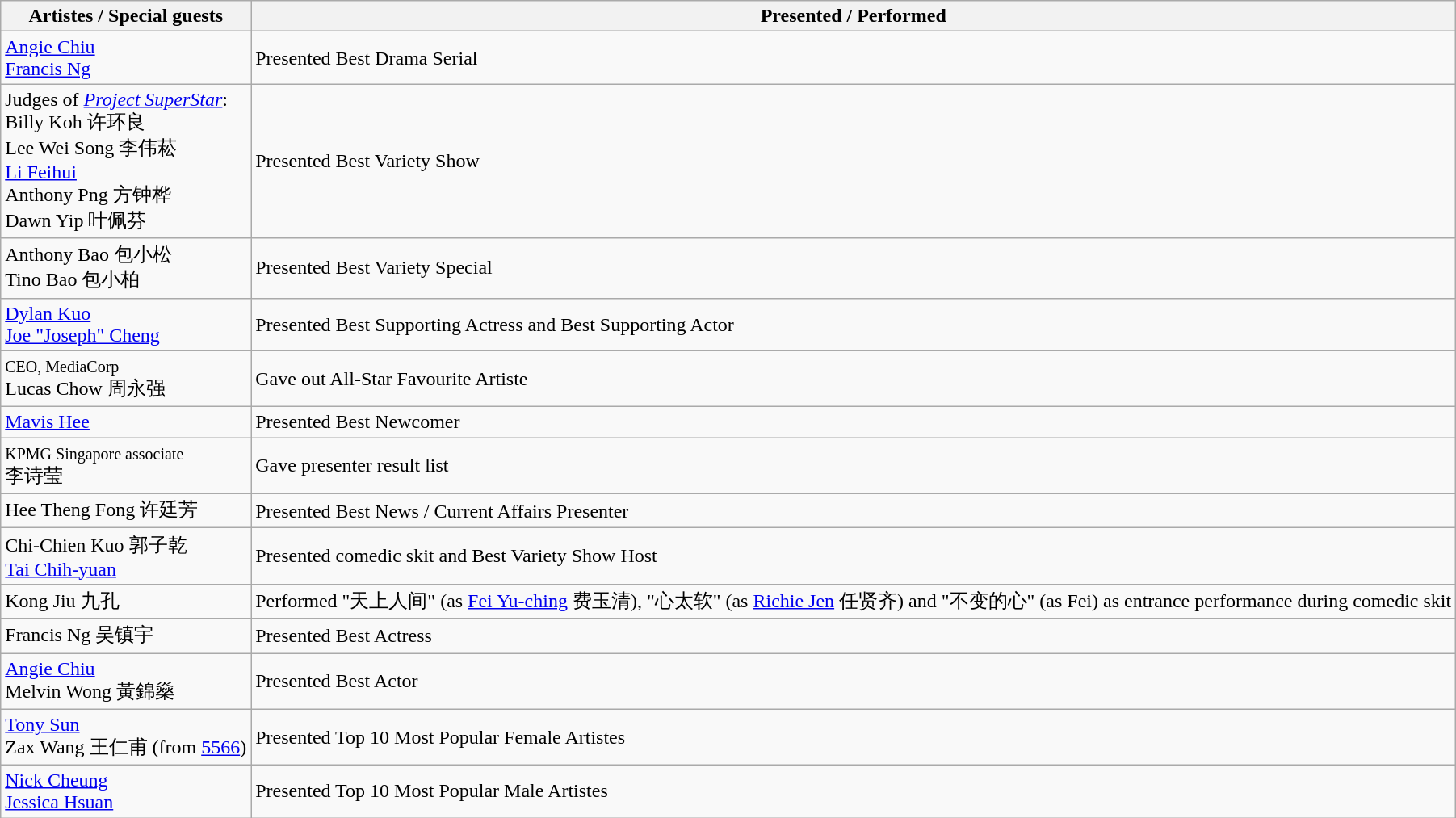<table class="wikitable">
<tr>
<th>Artistes / Special guests</th>
<th>Presented / Performed</th>
</tr>
<tr>
<td><a href='#'>Angie Chiu</a> <br> <a href='#'>Francis Ng</a></td>
<td>Presented Best Drama Serial</td>
</tr>
<tr>
<td>Judges of <em><a href='#'>Project SuperStar</a></em>:<br>Billy Koh 许环良<br>Lee Wei Song 李伟菘<br><a href='#'>Li Feihui</a> <br>Anthony Png 方钟桦<br>Dawn Yip 叶佩芬</td>
<td>Presented Best Variety Show</td>
</tr>
<tr>
<td>Anthony Bao 包小松 <br> Tino Bao 包小柏</td>
<td>Presented Best Variety Special</td>
</tr>
<tr>
<td><a href='#'>Dylan Kuo</a> <br> <a href='#'>Joe "Joseph" Cheng</a></td>
<td>Presented Best Supporting Actress and Best Supporting Actor</td>
</tr>
<tr>
<td><small>CEO, MediaCorp</small><br>Lucas Chow 周永强</td>
<td>Gave out All-Star Favourite Artiste</td>
</tr>
<tr>
<td><a href='#'>Mavis Hee</a></td>
<td>Presented Best Newcomer</td>
</tr>
<tr>
<td><small>KPMG Singapore associate</small><br>李诗莹</td>
<td>Gave presenter result list</td>
</tr>
<tr>
<td>Hee Theng Fong 许廷芳</td>
<td>Presented Best News / Current Affairs Presenter</td>
</tr>
<tr>
<td>Chi-Chien Kuo 郭子乾 <br> <a href='#'>Tai Chih-yuan</a></td>
<td>Presented comedic skit and Best Variety Show Host</td>
</tr>
<tr>
<td>Kong Jiu 九孔</td>
<td>Performed "天上人间" (as <a href='#'>Fei Yu-ching</a> 费玉清), "心太软" (as <a href='#'>Richie Jen</a> 任贤齐) and "不变的心" (as Fei) as entrance performance during comedic skit</td>
</tr>
<tr>
<td>Francis Ng 吴镇宇</td>
<td>Presented Best Actress</td>
</tr>
<tr>
<td><a href='#'>Angie Chiu</a> <br> Melvin Wong 黃錦燊</td>
<td>Presented Best Actor</td>
</tr>
<tr>
<td><a href='#'>Tony Sun</a> <br> Zax Wang 王仁甫 (from <a href='#'>5566</a>)</td>
<td>Presented Top 10 Most Popular Female Artistes</td>
</tr>
<tr>
<td><a href='#'>Nick Cheung</a> <br><a href='#'>Jessica Hsuan</a></td>
<td>Presented Top 10 Most Popular Male Artistes</td>
</tr>
</table>
